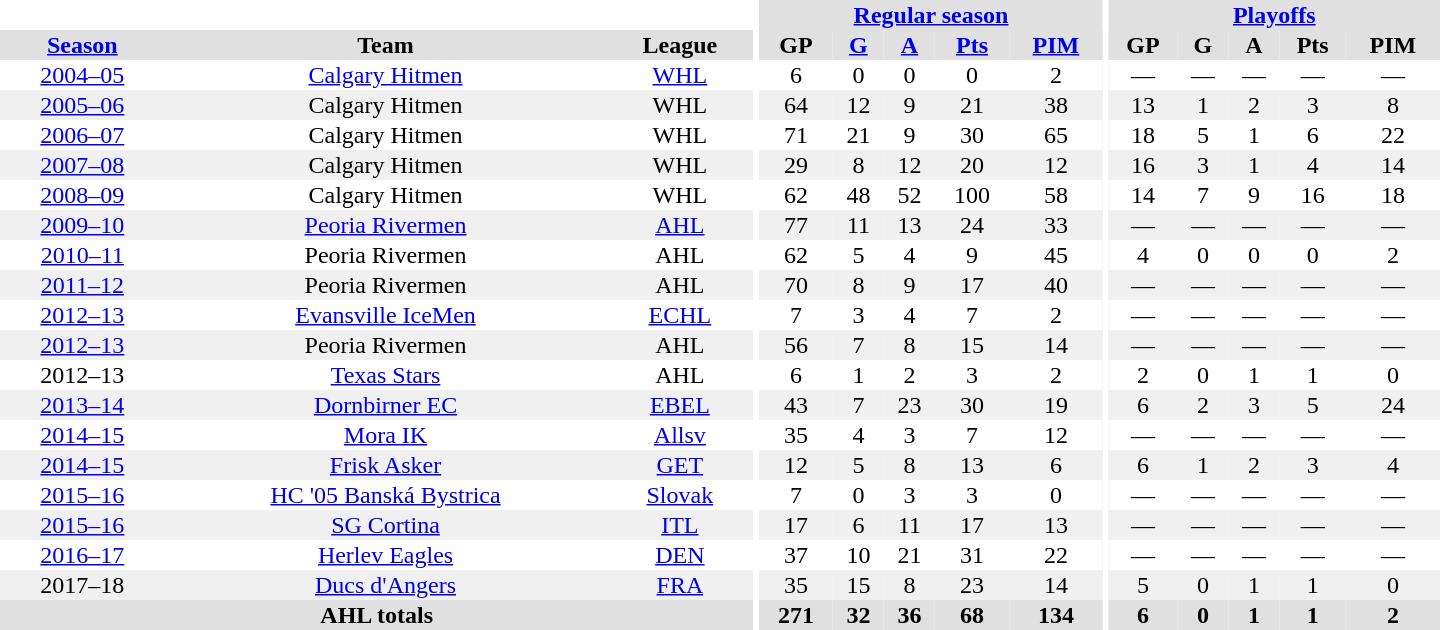<table border="0" cellpadding="1" cellspacing="0" style="text-align:center; width:60em">
<tr bgcolor="#e0e0e0">
<th colspan="3"  bgcolor="#ffffff"></th>
<th rowspan="99" bgcolor="#ffffff"></th>
<th colspan="5"><a href='#'>Regular season</a></th>
<th rowspan="99" bgcolor="#ffffff"></th>
<th colspan="5"><a href='#'>Playoffs</a></th>
</tr>
<tr bgcolor="#e0e0e0">
<th><a href='#'>Season</a></th>
<th>Team</th>
<th>League</th>
<th>GP</th>
<th><a href='#'>G</a></th>
<th><a href='#'>A</a></th>
<th><a href='#'>Pts</a></th>
<th><a href='#'>PIM</a></th>
<th>GP</th>
<th>G</th>
<th>A</th>
<th>Pts</th>
<th>PIM</th>
</tr>
<tr>
<td><a href='#'>2004–05</a></td>
<td><a href='#'>Calgary Hitmen</a></td>
<td><a href='#'>WHL</a></td>
<td>6</td>
<td>0</td>
<td>0</td>
<td>0</td>
<td>2</td>
<td>—</td>
<td>—</td>
<td>—</td>
<td>—</td>
<td>—</td>
</tr>
<tr bgcolor="#f0f0f0">
<td><a href='#'>2005–06</a></td>
<td>Calgary Hitmen</td>
<td>WHL</td>
<td>64</td>
<td>12</td>
<td>9</td>
<td>21</td>
<td>38</td>
<td>13</td>
<td>1</td>
<td>2</td>
<td>3</td>
<td>8</td>
</tr>
<tr>
<td><a href='#'>2006–07</a></td>
<td>Calgary Hitmen</td>
<td>WHL</td>
<td>71</td>
<td>21</td>
<td>9</td>
<td>30</td>
<td>65</td>
<td>18</td>
<td>5</td>
<td>1</td>
<td>6</td>
<td>22</td>
</tr>
<tr bgcolor="#f0f0f0">
<td><a href='#'>2007–08</a></td>
<td>Calgary Hitmen</td>
<td>WHL</td>
<td>29</td>
<td>8</td>
<td>12</td>
<td>20</td>
<td>12</td>
<td>16</td>
<td>3</td>
<td>1</td>
<td>4</td>
<td>14</td>
</tr>
<tr>
<td><a href='#'>2008–09</a></td>
<td>Calgary Hitmen</td>
<td>WHL</td>
<td>62</td>
<td>48</td>
<td>52</td>
<td>100</td>
<td>58</td>
<td>14</td>
<td>7</td>
<td>9</td>
<td>16</td>
<td>18</td>
</tr>
<tr bgcolor="#f0f0f0">
<td><a href='#'>2009–10</a></td>
<td><a href='#'>Peoria Rivermen</a></td>
<td><a href='#'>AHL</a></td>
<td>77</td>
<td>11</td>
<td>13</td>
<td>24</td>
<td>33</td>
<td>—</td>
<td>—</td>
<td>—</td>
<td>—</td>
<td>—</td>
</tr>
<tr>
<td><a href='#'>2010–11</a></td>
<td>Peoria Rivermen</td>
<td>AHL</td>
<td>62</td>
<td>5</td>
<td>4</td>
<td>9</td>
<td>45</td>
<td>4</td>
<td>0</td>
<td>0</td>
<td>0</td>
<td>2</td>
</tr>
<tr bgcolor="#f0f0f0">
<td><a href='#'>2011–12</a></td>
<td>Peoria Rivermen</td>
<td>AHL</td>
<td>70</td>
<td>8</td>
<td>9</td>
<td>17</td>
<td>40</td>
<td>—</td>
<td>—</td>
<td>—</td>
<td>—</td>
<td>—</td>
</tr>
<tr>
<td><a href='#'>2012–13</a></td>
<td><a href='#'>Evansville IceMen</a></td>
<td><a href='#'>ECHL</a></td>
<td>7</td>
<td>3</td>
<td>4</td>
<td>7</td>
<td>2</td>
<td>—</td>
<td>—</td>
<td>—</td>
<td>—</td>
<td>—</td>
</tr>
<tr bgcolor="#f0f0f0">
<td><a href='#'>2012–13</a></td>
<td>Peoria Rivermen</td>
<td>AHL</td>
<td>56</td>
<td>7</td>
<td>8</td>
<td>15</td>
<td>14</td>
<td>—</td>
<td>—</td>
<td>—</td>
<td>—</td>
<td>—</td>
</tr>
<tr>
<td>2012–13</td>
<td><a href='#'>Texas Stars</a></td>
<td>AHL</td>
<td>6</td>
<td>1</td>
<td>2</td>
<td>3</td>
<td>2</td>
<td>2</td>
<td>0</td>
<td>1</td>
<td>1</td>
<td>0</td>
</tr>
<tr bgcolor="#f0f0f0">
<td><a href='#'>2013–14</a></td>
<td><a href='#'>Dornbirner EC</a></td>
<td><a href='#'>EBEL</a></td>
<td>43</td>
<td>7</td>
<td>23</td>
<td>30</td>
<td>19</td>
<td>6</td>
<td>2</td>
<td>3</td>
<td>5</td>
<td>24</td>
</tr>
<tr>
<td><a href='#'>2014–15</a></td>
<td><a href='#'>Mora IK</a></td>
<td><a href='#'>Allsv</a></td>
<td>35</td>
<td>4</td>
<td>3</td>
<td>7</td>
<td>12</td>
<td>—</td>
<td>—</td>
<td>—</td>
<td>—</td>
<td>—</td>
</tr>
<tr bgcolor="#f0f0f0">
<td><a href='#'>2014–15</a></td>
<td><a href='#'>Frisk Asker</a></td>
<td><a href='#'>GET</a></td>
<td>12</td>
<td>5</td>
<td>8</td>
<td>13</td>
<td>6</td>
<td>6</td>
<td>1</td>
<td>2</td>
<td>3</td>
<td>4</td>
</tr>
<tr>
<td><a href='#'>2015–16</a></td>
<td><a href='#'>HC '05 Banská Bystrica</a></td>
<td><a href='#'>Slovak</a></td>
<td>7</td>
<td>0</td>
<td>3</td>
<td>3</td>
<td>0</td>
<td>—</td>
<td>—</td>
<td>—</td>
<td>—</td>
<td>—</td>
</tr>
<tr bgcolor="#f0f0f0">
<td><a href='#'>2015–16</a></td>
<td><a href='#'>SG Cortina</a></td>
<td><a href='#'>ITL</a></td>
<td>17</td>
<td>6</td>
<td>11</td>
<td>17</td>
<td>13</td>
<td>—</td>
<td>—</td>
<td>—</td>
<td>—</td>
<td>—</td>
</tr>
<tr>
<td><a href='#'>2016–17</a></td>
<td><a href='#'>Herlev Eagles</a></td>
<td><a href='#'>DEN</a></td>
<td>37</td>
<td>10</td>
<td>21</td>
<td>31</td>
<td>22</td>
<td>—</td>
<td>—</td>
<td>—</td>
<td>—</td>
<td>—</td>
</tr>
<tr bgcolor="#f0f0f0">
<td>2017–18</td>
<td><a href='#'>Ducs d'Angers</a></td>
<td><a href='#'>FRA</a></td>
<td>35</td>
<td>15</td>
<td>8</td>
<td>23</td>
<td>14</td>
<td>5</td>
<td>0</td>
<td>1</td>
<td>1</td>
<td>0</td>
</tr>
<tr bgcolor="#e0e0e0">
<th colspan="3">AHL totals</th>
<th>271</th>
<th>32</th>
<th>36</th>
<th>68</th>
<th>134</th>
<th>6</th>
<th>0</th>
<th>1</th>
<th>1</th>
<th>2</th>
</tr>
</table>
